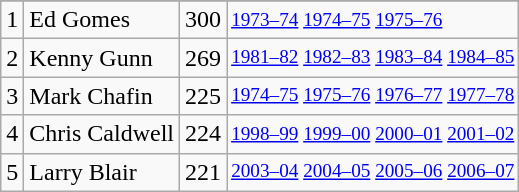<table class="wikitable">
<tr>
</tr>
<tr>
<td>1</td>
<td>Ed Gomes</td>
<td>300</td>
<td style="font-size:80%;"><a href='#'>1973–74</a> <a href='#'>1974–75</a> <a href='#'>1975–76</a></td>
</tr>
<tr>
<td>2</td>
<td>Kenny Gunn</td>
<td>269</td>
<td style="font-size:80%;"><a href='#'>1981–82</a> <a href='#'>1982–83</a> <a href='#'>1983–84</a> <a href='#'>1984–85</a></td>
</tr>
<tr>
<td>3</td>
<td>Mark Chafin</td>
<td>225</td>
<td style="font-size:80%;"><a href='#'>1974–75</a> <a href='#'>1975–76</a> <a href='#'>1976–77</a> <a href='#'>1977–78</a></td>
</tr>
<tr>
<td>4</td>
<td>Chris Caldwell</td>
<td>224</td>
<td style="font-size:80%;"><a href='#'>1998–99</a> <a href='#'>1999–00</a> <a href='#'>2000–01</a> <a href='#'>2001–02</a></td>
</tr>
<tr>
<td>5</td>
<td>Larry Blair</td>
<td>221</td>
<td style="font-size:80%;"><a href='#'>2003–04</a> <a href='#'>2004–05</a> <a href='#'>2005–06</a> <a href='#'>2006–07</a></td>
</tr>
</table>
